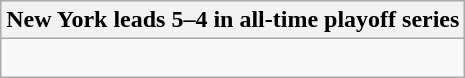<table class="wikitable collapsible collapsed">
<tr>
<th>New York leads 5–4 in all-time playoff series</th>
</tr>
<tr>
<td><br>







</td>
</tr>
</table>
